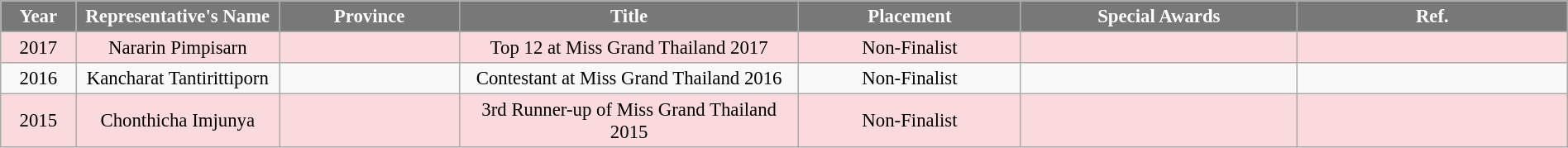<table class="wikitable" style="font-size: 95%; text-align:center; width: 100%">
<tr>
<th width="60" style="background-color:#787878;color:#FFFFFF;">Year</th>
<th width="170" style="background-color:#787878;color:#FFFFFF;">Representative's Name</th>
<th width="160" style="background-color:#787878;color:#FFFFFF;">Province</th>
<th width="320" style="background-color:#787878;color:#FFFFFF;">Title</th>
<th width="200" style="background-color:#787878;color:#FFFFFF;">Placement</th>
<th width="260" style="background-color:#787878;color:#FFFFFF;">Special Awards</th>
<th width="260" style="background-color:#787878;color:#FFFFFF;">Ref.</th>
</tr>
<tr style="background-color:#FADADD; ">
<td>2017</td>
<td>Nararin Pimpisarn</td>
<td></td>
<td>Top 12 at Miss Grand Thailand 2017</td>
<td>Non-Finalist</td>
<td style="background:;"></td>
<td></td>
</tr>
<tr>
<td>2016</td>
<td>Kancharat Tantirittiporn</td>
<td></td>
<td>Contestant at Miss Grand Thailand 2016</td>
<td align="center">Non-Finalist</td>
<td style="background:;"></td>
<td></td>
</tr>
<tr style="background-color:#FADADD; ">
<td>2015</td>
<td>Chonthicha Imjunya</td>
<td></td>
<td>3rd Runner-up of Miss Grand Thailand 2015</td>
<td align="center">Non-Finalist</td>
<td style="background:;"></td>
<td></td>
</tr>
</table>
